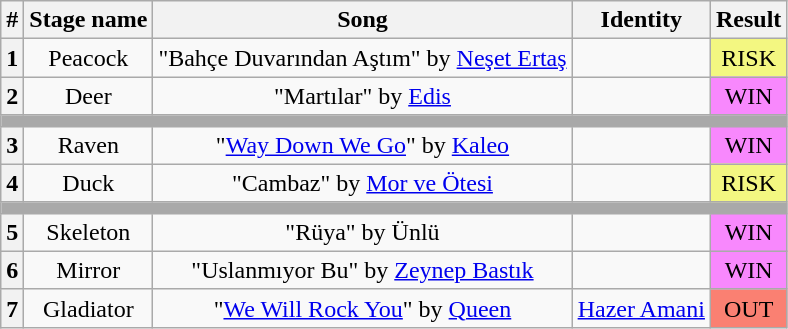<table class="wikitable plainrowheaders" style="text-align: center;">
<tr>
<th>#</th>
<th>Stage name</th>
<th>Song</th>
<th>Identity</th>
<th>Result</th>
</tr>
<tr>
<th>1</th>
<td>Peacock</td>
<td>"Bahçe Duvarından Aştım" by <a href='#'>Neşet Ertaş</a></td>
<td></td>
<td bgcolor="#F3F781">RISK</td>
</tr>
<tr>
<th>2</th>
<td>Deer</td>
<td>"Martılar" by <a href='#'>Edis</a></td>
<td></td>
<td bgcolor="#F888FD">WIN</td>
</tr>
<tr>
<td colspan="5" style="background:darkgray"></td>
</tr>
<tr>
<th>3</th>
<td>Raven</td>
<td>"<a href='#'>Way Down We Go</a>" by <a href='#'>Kaleo</a></td>
<td></td>
<td bgcolor="#F888FD">WIN</td>
</tr>
<tr>
<th>4</th>
<td>Duck</td>
<td>"Cambaz" by <a href='#'>Mor ve Ötesi</a></td>
<td></td>
<td bgcolor="#F3F781">RISK</td>
</tr>
<tr>
<td colspan="5" style="background:darkgray"></td>
</tr>
<tr>
<th>5</th>
<td>Skeleton</td>
<td>"Rüya" by Ünlü</td>
<td></td>
<td bgcolor="#F888FD">WIN</td>
</tr>
<tr>
<th>6</th>
<td>Mirror</td>
<td>"Uslanmıyor Bu" by <a href='#'>Zeynep Bastık</a></td>
<td></td>
<td bgcolor="#F888FD">WIN</td>
</tr>
<tr>
<th>7</th>
<td>Gladiator</td>
<td>"<a href='#'>We Will Rock You</a>" by <a href='#'>Queen</a></td>
<td><a href='#'>Hazer Amani</a></td>
<td bgcolor=salmon>OUT</td>
</tr>
</table>
